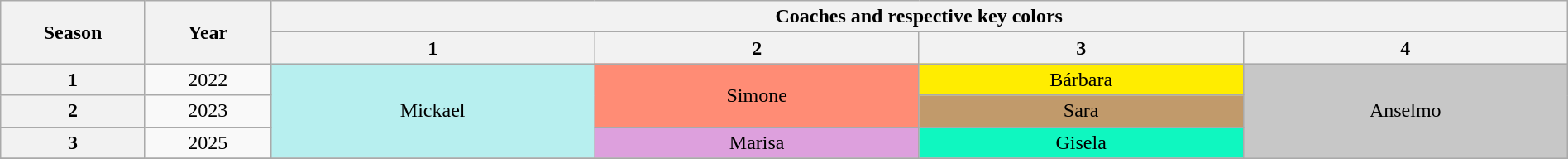<table class="wikitable" style="text-align:center; width:100%">
<tr>
<th width="2%" rowspan="2">Season</th>
<th width="2%" rowspan="2">Year</th>
<th colspan="4">Coaches and respective key colors</th>
</tr>
<tr>
<th width="6%">1</th>
<th width="6%">2</th>
<th width="6%">3</th>
<th width="6%">4</th>
</tr>
<tr>
<th>1</th>
<td>2022</td>
<td rowspan="3" style="background:#b7efef">Mickael</td>
<td rowspan="2" style="background:#ff8c75">Simone</td>
<td style="background:#ffed00">Bárbara</td>
<td rowspan="3" style="background:#c7c7c7">Anselmo</td>
</tr>
<tr>
<th>2</th>
<td>2023</td>
<td style="background:#C19A6B">Sara</td>
</tr>
<tr>
<th>3</th>
<td>2025</td>
<td style="background:#dda0dd">Marisa</td>
<td style="background:#0ff7c0">Gisela</td>
</tr>
<tr>
</tr>
</table>
